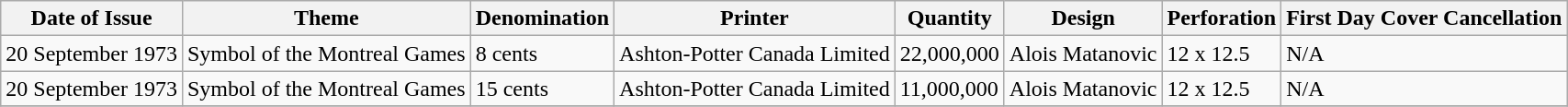<table class="wikitable sortable">
<tr>
<th>Date of Issue</th>
<th>Theme</th>
<th>Denomination</th>
<th>Printer</th>
<th>Quantity</th>
<th>Design</th>
<th>Perforation</th>
<th>First Day Cover Cancellation</th>
</tr>
<tr>
<td>20 September 1973</td>
<td>Symbol of the Montreal Games</td>
<td>8 cents</td>
<td>Ashton-Potter Canada Limited</td>
<td>22,000,000</td>
<td>Alois Matanovic</td>
<td>12 x 12.5</td>
<td>N/A</td>
</tr>
<tr>
<td>20 September 1973</td>
<td>Symbol of the Montreal Games</td>
<td>15 cents</td>
<td>Ashton-Potter Canada Limited</td>
<td>11,000,000</td>
<td>Alois Matanovic</td>
<td>12 x 12.5</td>
<td>N/A</td>
</tr>
<tr>
</tr>
</table>
